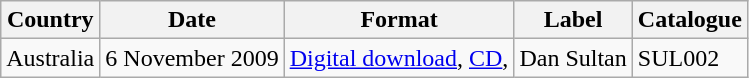<table class="wikitable">
<tr>
<th>Country</th>
<th>Date</th>
<th>Format</th>
<th>Label</th>
<th>Catalogue</th>
</tr>
<tr>
<td>Australia</td>
<td>6 November 2009</td>
<td><a href='#'>Digital download</a>, <a href='#'>CD</a>,</td>
<td>Dan Sultan</td>
<td>SUL002</td>
</tr>
</table>
